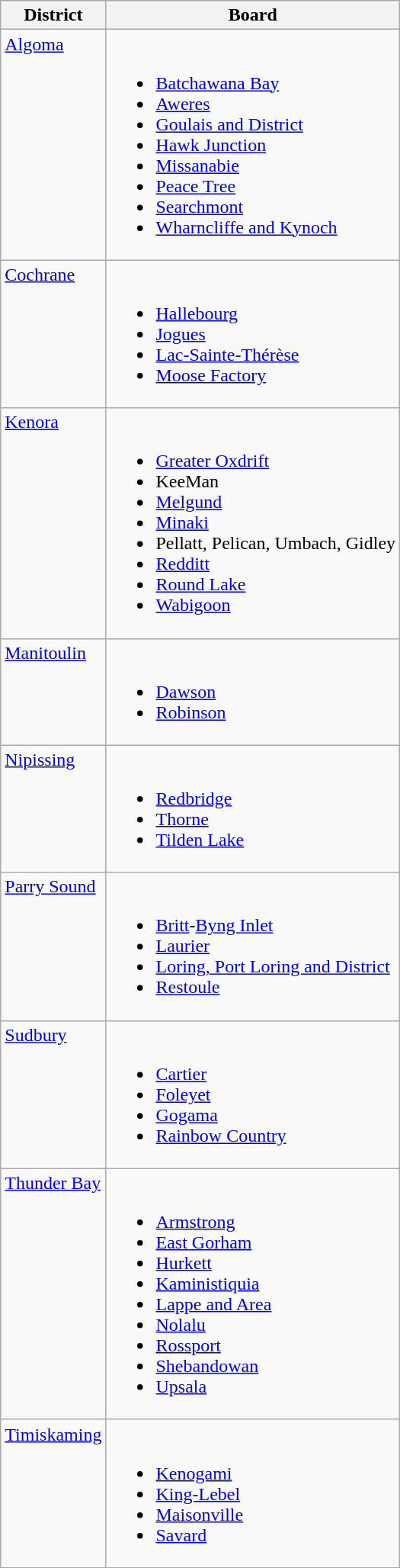<table class="wikitable">
<tr>
<th>District</th>
<th>Board</th>
</tr>
<tr valign = "top">
<td><a href='#'>Algoma</a></td>
<td><br><ul><li><a href='#'>Batchawana Bay</a></li><li><a href='#'>Aweres</a></li><li><a href='#'>Goulais and District</a></li><li><a href='#'>Hawk Junction</a></li><li><a href='#'>Missanabie</a></li><li><a href='#'>Peace Tree</a></li><li><a href='#'>Searchmont</a></li><li><a href='#'>Wharncliffe and Kynoch</a></li></ul></td>
</tr>
<tr valign = "top">
<td><a href='#'>Cochrane</a></td>
<td><br><ul><li><a href='#'>Hallebourg</a></li><li><a href='#'>Jogues</a></li><li><a href='#'>Lac-Sainte-Thérèse</a></li><li><a href='#'>Moose Factory</a></li></ul></td>
</tr>
<tr valign = "top">
<td><a href='#'>Kenora</a></td>
<td><br><ul><li><a href='#'>Greater Oxdrift</a></li><li>KeeMan</li><li><a href='#'>Melgund</a></li><li><a href='#'>Minaki</a></li><li>Pellatt, Pelican, Umbach, Gidley</li><li><a href='#'>Redditt</a></li><li><a href='#'>Round Lake</a></li><li><a href='#'>Wabigoon</a></li></ul></td>
</tr>
<tr valign = "top">
<td><a href='#'>Manitoulin</a></td>
<td><br><ul><li><a href='#'>Dawson</a></li><li><a href='#'>Robinson</a></li></ul></td>
</tr>
<tr valign = "top">
<td><a href='#'>Nipissing</a></td>
<td><br><ul><li><a href='#'>Redbridge</a></li><li><a href='#'>Thorne</a></li><li><a href='#'>Tilden Lake</a></li></ul></td>
</tr>
<tr valign = "top">
<td><a href='#'>Parry Sound</a></td>
<td><br><ul><li><a href='#'>Britt</a>-<a href='#'>Byng Inlet</a></li><li><a href='#'>Laurier</a></li><li><a href='#'>Loring, Port Loring and District</a></li><li><a href='#'>Restoule</a></li></ul></td>
</tr>
<tr valign = "top">
<td><a href='#'>Sudbury</a></td>
<td><br><ul><li><a href='#'>Cartier</a></li><li><a href='#'>Foleyet</a></li><li><a href='#'>Gogama</a></li><li><a href='#'>Rainbow Country</a></li></ul></td>
</tr>
<tr valign = "top">
<td><a href='#'>Thunder Bay</a></td>
<td><br><ul><li><a href='#'>Armstrong</a></li><li><a href='#'>East Gorham</a></li><li><a href='#'>Hurkett</a></li><li><a href='#'>Kaministiquia</a></li><li><a href='#'>Lappe and Area</a></li><li><a href='#'>Nolalu</a></li><li><a href='#'>Rossport</a></li><li><a href='#'>Shebandowan</a></li><li><a href='#'>Upsala</a></li></ul></td>
</tr>
<tr valign = "top">
<td><a href='#'>Timiskaming</a></td>
<td><br><ul><li><a href='#'>Kenogami</a></li><li><a href='#'>King-Lebel</a></li><li><a href='#'>Maisonville</a></li><li><a href='#'>Savard</a></li></ul></td>
</tr>
</table>
